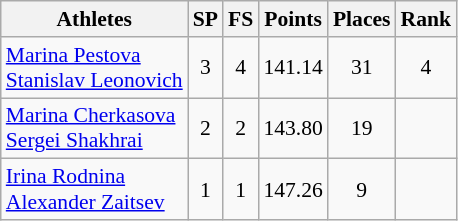<table class="wikitable" border="1" style="font-size:90%">
<tr>
<th>Athletes</th>
<th>SP</th>
<th>FS</th>
<th>Points</th>
<th>Places</th>
<th>Rank</th>
</tr>
<tr align=center>
<td align=left><a href='#'>Marina Pestova</a><br><a href='#'>Stanislav Leonovich</a></td>
<td>3</td>
<td>4</td>
<td>141.14</td>
<td>31</td>
<td>4</td>
</tr>
<tr align=center>
<td align=left><a href='#'>Marina Cherkasova</a><br><a href='#'>Sergei Shakhrai</a></td>
<td>2</td>
<td>2</td>
<td>143.80</td>
<td>19</td>
<td></td>
</tr>
<tr align=center>
<td align=left><a href='#'>Irina Rodnina</a><br><a href='#'>Alexander Zaitsev</a></td>
<td>1</td>
<td>1</td>
<td>147.26</td>
<td>9</td>
<td></td>
</tr>
</table>
